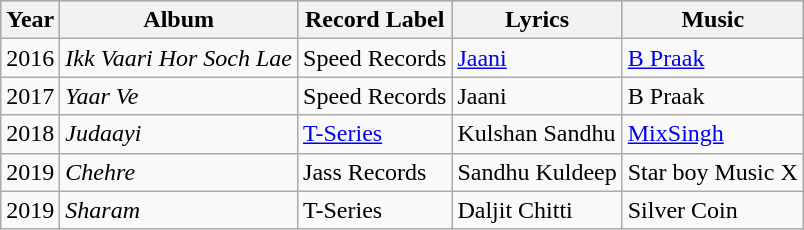<table class="wikitable">
<tr bgcolor="#AAAAACCCCDDDDD" align="center">
<th>Year</th>
<th>Album</th>
<th>Record Label</th>
<th>Lyrics</th>
<th>Music</th>
</tr>
<tr>
<td>2016</td>
<td><em>Ikk Vaari Hor Soch Lae</em></td>
<td>Speed Records</td>
<td><a href='#'>Jaani</a></td>
<td><a href='#'>B Praak</a></td>
</tr>
<tr>
<td>2017</td>
<td><em>Yaar Ve</em></td>
<td>Speed Records</td>
<td>Jaani</td>
<td>B Praak</td>
</tr>
<tr>
<td>2018</td>
<td><em>Judaayi</em></td>
<td><a href='#'>T-Series</a></td>
<td>Kulshan Sandhu</td>
<td><a href='#'>MixSingh</a></td>
</tr>
<tr>
<td>2019</td>
<td><em>Chehre</em></td>
<td>Jass Records</td>
<td>Sandhu Kuldeep</td>
<td>Star boy Music  X</td>
</tr>
<tr>
<td>2019</td>
<td><em>Sharam</em></td>
<td>T-Series</td>
<td>Daljit Chitti</td>
<td>Silver Coin</td>
</tr>
</table>
